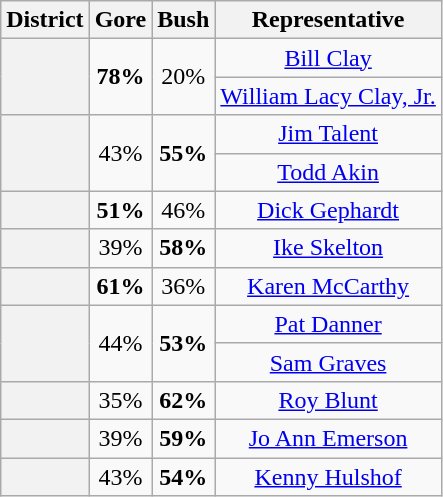<table class=wikitable>
<tr>
<th>District</th>
<th>Gore</th>
<th>Bush</th>
<th>Representative</th>
</tr>
<tr align=center>
<th rowspan=2 ></th>
<td rowspan=2><strong>78%</strong></td>
<td rowspan=2>20%</td>
<td><a href='#'>Bill Clay</a></td>
</tr>
<tr align=center>
<td><a href='#'>William Lacy Clay, Jr.</a></td>
</tr>
<tr align=center>
<th rowspan=2 ></th>
<td rowspan=2>43%</td>
<td rowspan=2><strong>55%</strong></td>
<td><a href='#'>Jim Talent</a></td>
</tr>
<tr align=center>
<td><a href='#'>Todd Akin</a></td>
</tr>
<tr align=center>
<th></th>
<td><strong>51%</strong></td>
<td>46%</td>
<td><a href='#'>Dick Gephardt</a></td>
</tr>
<tr align=center>
<th></th>
<td>39%</td>
<td><strong>58%</strong></td>
<td><a href='#'>Ike Skelton</a></td>
</tr>
<tr align=center>
<th></th>
<td><strong>61%</strong></td>
<td>36%</td>
<td><a href='#'>Karen McCarthy</a></td>
</tr>
<tr align=center>
<th rowspan=2 ></th>
<td rowspan=2>44%</td>
<td rowspan=2><strong>53%</strong></td>
<td><a href='#'>Pat Danner</a></td>
</tr>
<tr align=center>
<td><a href='#'>Sam Graves</a></td>
</tr>
<tr align=center>
<th></th>
<td>35%</td>
<td><strong>62%</strong></td>
<td><a href='#'>Roy Blunt</a></td>
</tr>
<tr align=center>
<th></th>
<td>39%</td>
<td><strong>59%</strong></td>
<td><a href='#'>Jo Ann Emerson</a></td>
</tr>
<tr align=center>
<th></th>
<td>43%</td>
<td><strong>54%</strong></td>
<td><a href='#'>Kenny Hulshof</a></td>
</tr>
</table>
